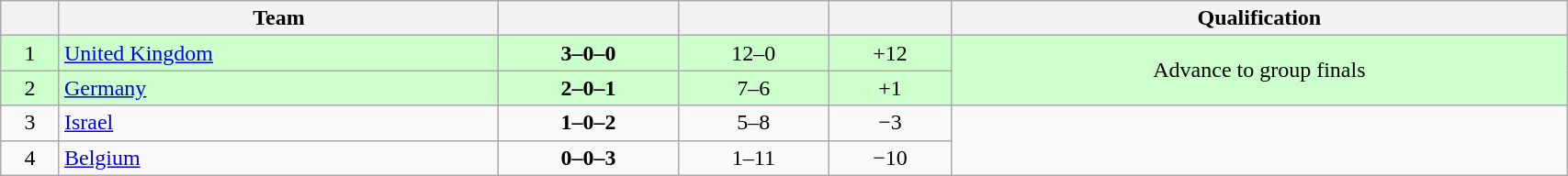<table class=wikitable style="text-align:center; width:90%">
<tr>
<th></th>
<th>Team</th>
<th></th>
<th></th>
<th></th>
<th>Qualification</th>
</tr>
<tr bgcolor=#ccffcc>
<td>1</td>
<td align=left> <a href='#'>United Kingdom</a></td>
<td><strong>3–0–0</strong></td>
<td>12–0</td>
<td>+12</td>
<td rowspan=2>Advance to group finals</td>
</tr>
<tr bgcolor=#ccffcc>
<td>2</td>
<td align=left> <a href='#'>Germany</a></td>
<td><strong>2–0–1</strong></td>
<td>7–6</td>
<td>+1</td>
</tr>
<tr>
<td>3</td>
<td align=left> <a href='#'>Israel</a></td>
<td><strong>1–0–2</strong></td>
<td>5–8</td>
<td>−3</td>
<td rowspan=2></td>
</tr>
<tr>
<td>4</td>
<td align=left> <a href='#'>Belgium</a></td>
<td><strong>0–0–3</strong></td>
<td>1–11</td>
<td>−10</td>
</tr>
</table>
